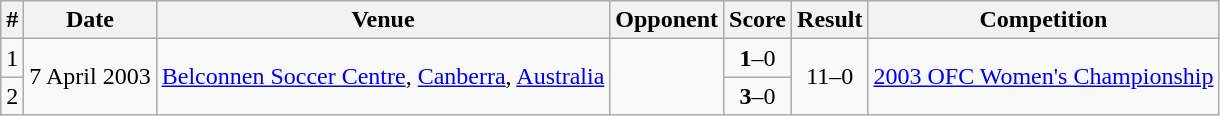<table class="wikitable" style=font-size:100%>
<tr>
<th>#</th>
<th>Date</th>
<th>Venue</th>
<th>Opponent</th>
<th>Score</th>
<th>Result</th>
<th>Competition</th>
</tr>
<tr>
<td>1</td>
<td rowspan=2>7 April 2003</td>
<td rowspan=2><a href='#'>Belconnen Soccer Centre</a>, <a href='#'>Canberra</a>, <a href='#'>Australia</a></td>
<td rowspan=2></td>
<td align="center"><strong>1</strong>–0</td>
<td align="center"; rowspan=2>11–0</td>
<td rowspan=2><a href='#'>2003 OFC Women's Championship</a></td>
</tr>
<tr>
<td>2</td>
<td align="center"><strong>3</strong>–0</td>
</tr>
</table>
